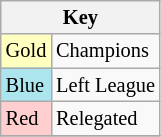<table class="wikitable" style="font-size:85%">
<tr>
<th colspan=2>Key</th>
</tr>
<tr>
<td bgcolor="#ffffbf">Gold</td>
<td>Champions</td>
</tr>
<tr>
<td bgcolor="#ace5ee">Blue</td>
<td>Left League</td>
</tr>
<tr>
<td bgcolor="#ffcfcf">Red</td>
<td>Relegated</td>
</tr>
<tr>
</tr>
</table>
